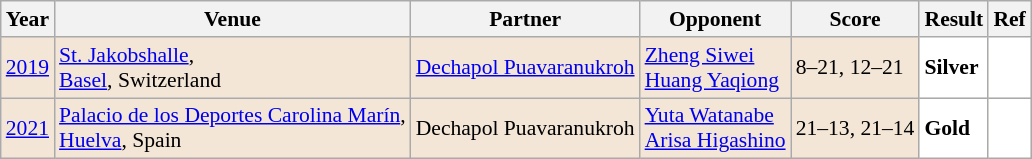<table class="sortable wikitable" style="font-size: 90%">
<tr>
<th>Year</th>
<th>Venue</th>
<th>Partner</th>
<th>Opponent</th>
<th>Score</th>
<th>Result</th>
<th>Ref</th>
</tr>
<tr style="background:#F3E6D7">
<td align="center"><a href='#'>2019</a></td>
<td align="left"><a href='#'>St. Jakobshalle</a>,<br><a href='#'>Basel</a>, Switzerland</td>
<td align="left"> <a href='#'>Dechapol Puavaranukroh</a></td>
<td align="left"> <a href='#'>Zheng Siwei</a> <br>  <a href='#'>Huang Yaqiong</a></td>
<td align="left">8–21, 12–21</td>
<td style="text-align:left; background:white"> <strong>Silver</strong></td>
<td style="text-align:center; background:white"></td>
</tr>
<tr style="background:#F3E6D7">
<td align="center"><a href='#'>2021</a></td>
<td align="left"><a href='#'>Palacio de los Deportes Carolina Marín</a>,<br><a href='#'>Huelva</a>, Spain</td>
<td align="left"> Dechapol Puavaranukroh</td>
<td align="left"> <a href='#'>Yuta Watanabe</a><br> <a href='#'>Arisa Higashino</a></td>
<td align="left">21–13, 21–14</td>
<td style="text-align:left; background:white"> <strong>Gold</strong></td>
<td style="text-align:center; background:white"></td>
</tr>
</table>
